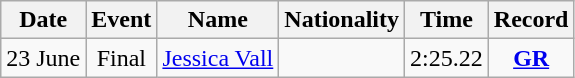<table class=wikitable style=text-align:center>
<tr>
<th>Date</th>
<th>Event</th>
<th>Name</th>
<th>Nationality</th>
<th>Time</th>
<th>Record</th>
</tr>
<tr>
<td>23 June</td>
<td>Final</td>
<td align=left><a href='#'>Jessica Vall</a></td>
<td align=left></td>
<td>2:25.22</td>
<td><strong><a href='#'>GR</a></strong></td>
</tr>
</table>
